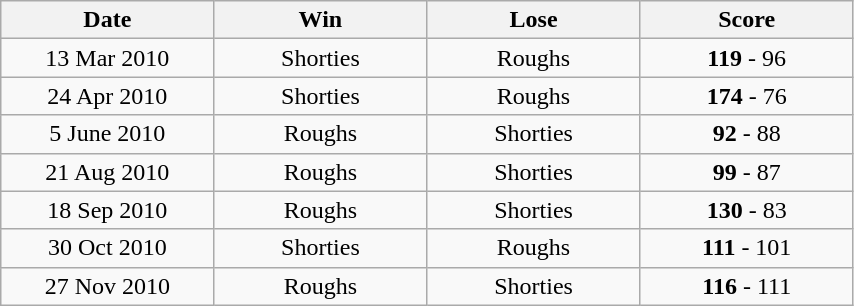<table class="wikitable" style="text-align:center;width=64%">
<tr>
<th style="width:16%;">Date</th>
<th style="width:16%;">Win</th>
<th style="width:16%;">Lose</th>
<th style="width:16%;">Score</th>
</tr>
<tr>
<td>13 Mar 2010</td>
<td>Shorties</td>
<td>Roughs</td>
<td><strong>119</strong> - 96</td>
</tr>
<tr>
<td>24 Apr 2010</td>
<td>Shorties</td>
<td>Roughs</td>
<td><strong>174</strong> - 76</td>
</tr>
<tr>
<td>5 June 2010</td>
<td>Roughs</td>
<td>Shorties</td>
<td><strong>92</strong> - 88</td>
</tr>
<tr>
<td>21 Aug 2010</td>
<td>Roughs</td>
<td>Shorties</td>
<td><strong>99</strong> - 87</td>
</tr>
<tr>
<td>18 Sep 2010</td>
<td>Roughs</td>
<td>Shorties</td>
<td><strong>130</strong> - 83</td>
</tr>
<tr>
<td>30 Oct 2010</td>
<td>Shorties</td>
<td>Roughs</td>
<td><strong>111</strong> - 101</td>
</tr>
<tr>
<td>27 Nov 2010</td>
<td>Roughs</td>
<td>Shorties</td>
<td><strong>116</strong> - 111</td>
</tr>
</table>
